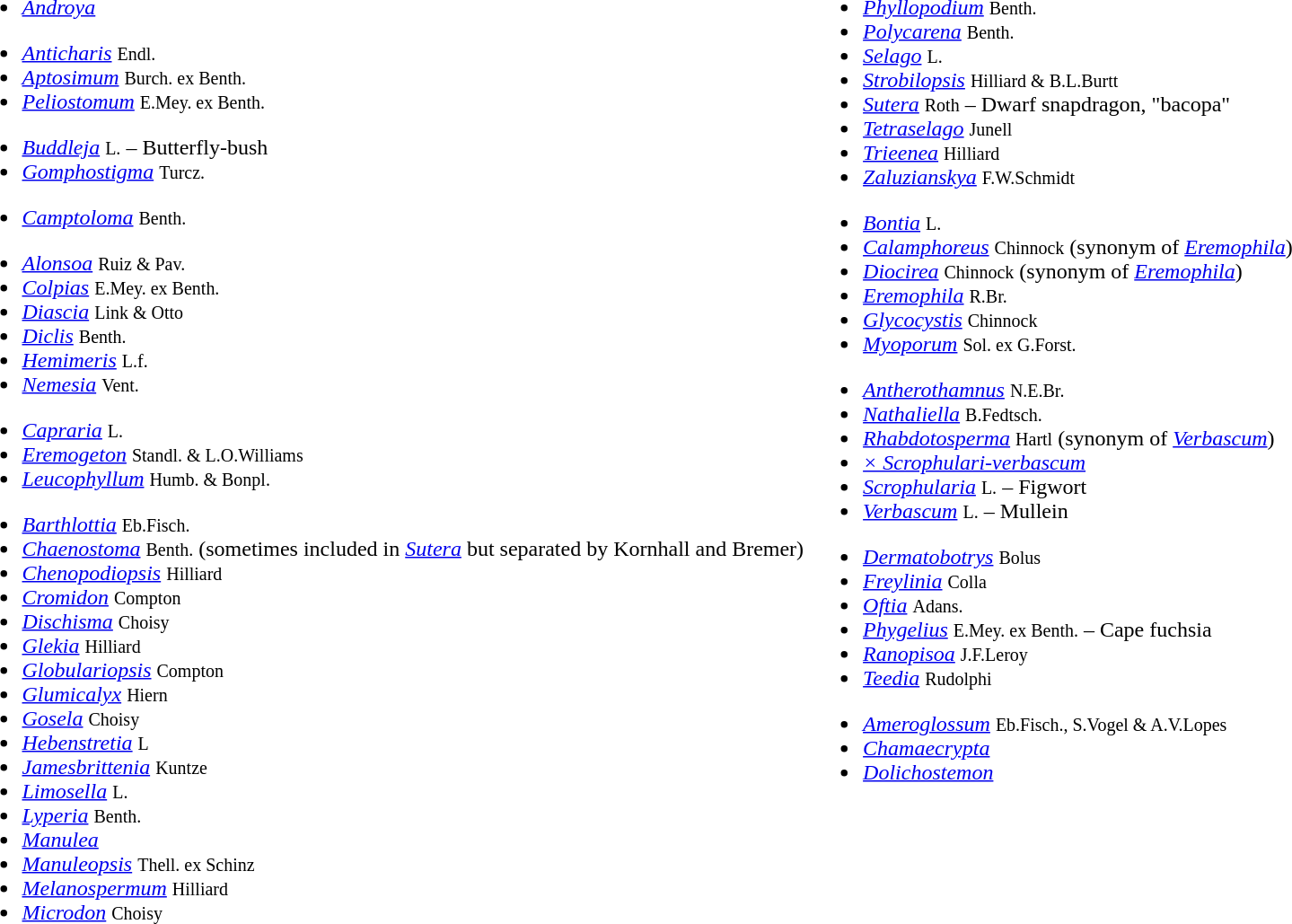<table>
<tr valign=top>
<td><br><ul><li><em><a href='#'>Androya</a></em> </li></ul><ul><li><em><a href='#'>Anticharis</a></em> <small>Endl.</small></li><li><em><a href='#'>Aptosimum</a></em> <small>Burch. ex Benth.</small></li><li><em><a href='#'>Peliostomum</a></em> <small>E.Mey. ex Benth.</small></li></ul><ul><li><em><a href='#'>Buddleja</a></em> <small>L.</small> – Butterfly-bush</li><li><em><a href='#'>Gomphostigma</a></em> <small>Turcz.</small></li></ul><ul><li><em><a href='#'>Camptoloma</a></em> <small>Benth.</small></li></ul><ul><li><em><a href='#'>Alonsoa</a></em> <small>Ruiz & Pav.</small></li><li><em><a href='#'>Colpias</a></em> <small>E.Mey. ex Benth.</small></li><li><em><a href='#'>Diascia</a></em> <small>Link & Otto</small></li><li><em><a href='#'>Diclis</a></em> <small>Benth.</small></li><li><em><a href='#'>Hemimeris</a></em> <small>L.f.</small></li><li><em><a href='#'>Nemesia</a></em> <small>Vent.</small></li></ul><ul><li><em><a href='#'>Capraria</a></em> <small>L.</small></li><li><em><a href='#'>Eremogeton</a></em> <small>Standl. & L.O.Williams</small></li><li><em><a href='#'>Leucophyllum</a></em> <small>Humb. & Bonpl.</small></li></ul><ul><li><em><a href='#'>Barthlottia</a></em> <small>Eb.Fisch.</small></li><li><em><a href='#'>Chaenostoma</a></em> <small>Benth.</small> (sometimes included in <em><a href='#'>Sutera</a></em> but separated by Kornhall and Bremer)</li><li><em><a href='#'>Chenopodiopsis</a></em> <small>Hilliard</small></li><li><em><a href='#'>Cromidon</a></em> <small>Compton</small></li><li><em><a href='#'>Dischisma</a></em> <small>Choisy</small></li><li><em><a href='#'>Glekia</a></em> <small>Hilliard</small></li><li><em><a href='#'>Globulariopsis</a></em> <small>Compton</small></li><li><em><a href='#'>Glumicalyx</a></em> <small>Hiern</small></li><li><em><a href='#'>Gosela</a></em> <small>Choisy</small></li><li><em><a href='#'>Hebenstretia</a></em> <small>L</small></li><li><em><a href='#'>Jamesbrittenia</a></em> <small>Kuntze</small></li><li><em><a href='#'>Limosella</a></em> <small>L.</small></li><li><em><a href='#'>Lyperia</a></em> <small>Benth.</small></li><li><em><a href='#'>Manulea</a></em> </li><li><em><a href='#'>Manuleopsis</a></em> <small>Thell. ex Schinz</small></li><li><em><a href='#'>Melanospermum</a></em> <small>Hilliard</small></li><li><em><a href='#'>Microdon</a></em> <small>Choisy</small></li></ul></td>
<td><br><ul><li><em><a href='#'>Phyllopodium</a></em> <small>Benth.</small></li><li><em><a href='#'>Polycarena</a></em> <small>Benth.</small></li><li><em><a href='#'>Selago</a></em> <small>L.</small></li><li><em><a href='#'>Strobilopsis</a></em> <small>Hilliard & B.L.Burtt</small></li><li><em><a href='#'>Sutera</a></em> <small>Roth</small> – Dwarf snapdragon, "bacopa"</li><li><em><a href='#'>Tetraselago</a></em> <small>Junell</small></li><li><em><a href='#'>Trieenea</a></em> <small>Hilliard</small></li><li><em><a href='#'>Zaluzianskya</a></em> <small>F.W.Schmidt</small></li></ul><ul><li><em><a href='#'>Bontia</a></em> <small>L.</small></li><li><em><a href='#'>Calamphoreus</a></em> <small>Chinnock</small> (synonym of <em><a href='#'>Eremophila</a></em>)</li><li><em><a href='#'>Diocirea</a></em> <small>Chinnock</small> (synonym of <em><a href='#'>Eremophila</a></em>)</li><li><em><a href='#'>Eremophila</a></em> <small>R.Br.</small></li><li><em><a href='#'>Glycocystis</a></em> <small>Chinnock</small></li><li><em><a href='#'>Myoporum</a></em> <small>Sol. ex G.Forst.</small></li></ul><ul><li><em><a href='#'>Antherothamnus</a></em> <small>N.E.Br.</small></li><li><em><a href='#'>Nathaliella</a></em> <small>B.Fedtsch.</small> </li><li><em><a href='#'>Rhabdotosperma</a></em> <small>Hartl</small> (synonym of <em><a href='#'>Verbascum</a></em>)</li><li><em><a href='#'>× Scrophulari-verbascum</a></em> </li><li><em><a href='#'>Scrophularia</a></em> <small>L.</small> – Figwort</li><li><em><a href='#'>Verbascum</a></em> <small>L.</small> – Mullein</li></ul><ul><li><em><a href='#'>Dermatobotrys</a></em> <small>Bolus</small></li><li><em><a href='#'>Freylinia</a></em> <small>Colla</small></li><li><em><a href='#'>Oftia</a></em> <small>Adans.</small></li><li><em><a href='#'>Phygelius</a></em> <small>E.Mey. ex Benth.</small> – Cape fuchsia</li><li><em><a href='#'>Ranopisoa</a></em> <small>J.F.Leroy</small></li><li><em><a href='#'>Teedia</a></em> <small>Rudolphi</small></li></ul><ul><li><em><a href='#'>Ameroglossum</a></em> <small>Eb.Fisch., S.Vogel & A.V.Lopes</small></li><li><em><a href='#'>Chamaecrypta</a></em> </li><li><em><a href='#'>Dolichostemon</a></em> </li></ul></td>
</tr>
</table>
